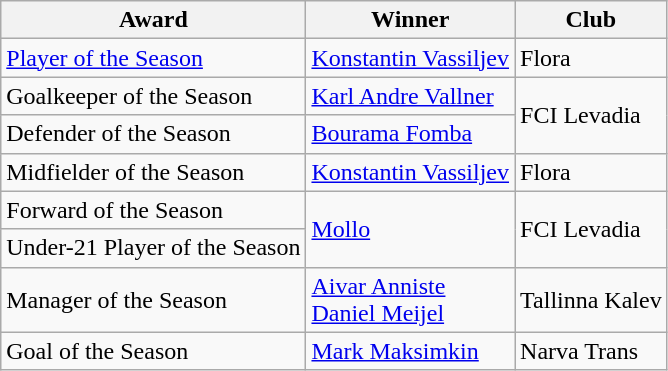<table class="wikitable">
<tr>
<th>Award</th>
<th>Winner</th>
<th>Club</th>
</tr>
<tr>
<td><a href='#'>Player of the Season</a></td>
<td> <a href='#'>Konstantin Vassiljev</a></td>
<td>Flora</td>
</tr>
<tr>
<td>Goalkeeper of the Season</td>
<td> <a href='#'>Karl Andre Vallner</a></td>
<td rowspan=2>FCI Levadia</td>
</tr>
<tr>
<td>Defender of the Season</td>
<td> <a href='#'>Bourama Fomba</a></td>
</tr>
<tr>
<td>Midfielder of the Season</td>
<td> <a href='#'>Konstantin Vassiljev</a></td>
<td>Flora</td>
</tr>
<tr>
<td>Forward of the Season</td>
<td rowspan=2> <a href='#'>Mollo</a></td>
<td rowspan=2>FCI Levadia</td>
</tr>
<tr>
<td>Under-21 Player of the Season</td>
</tr>
<tr>
<td>Manager of the Season</td>
<td> <a href='#'>Aivar Anniste</a><br> <a href='#'>Daniel Meijel</a></td>
<td>Tallinna Kalev</td>
</tr>
<tr>
<td>Goal of the Season</td>
<td> <a href='#'>Mark Maksimkin</a></td>
<td>Narva Trans</td>
</tr>
</table>
